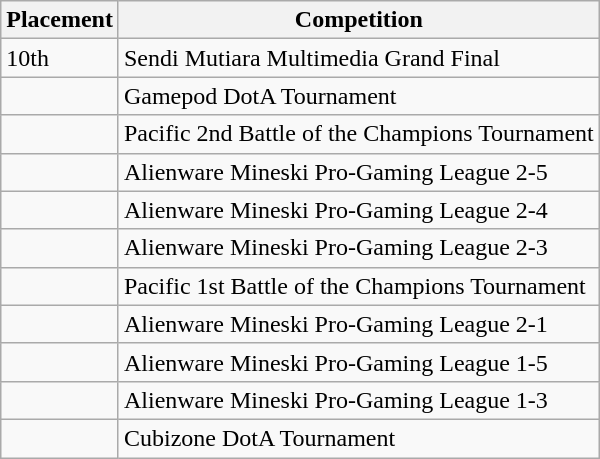<table class="wikitable">
<tr>
<th>Placement</th>
<th>Competition</th>
</tr>
<tr>
<td>10th</td>
<td>Sendi Mutiara Multimedia Grand Final</td>
</tr>
<tr>
<td></td>
<td>Gamepod DotA Tournament</td>
</tr>
<tr>
<td></td>
<td>Pacific 2nd Battle of the Champions Tournament</td>
</tr>
<tr>
<td></td>
<td>Alienware Mineski Pro-Gaming League 2-5</td>
</tr>
<tr>
<td></td>
<td>Alienware Mineski Pro-Gaming League 2-4</td>
</tr>
<tr>
<td></td>
<td>Alienware Mineski Pro-Gaming League 2-3</td>
</tr>
<tr>
<td></td>
<td>Pacific 1st Battle of the Champions Tournament</td>
</tr>
<tr>
<td></td>
<td>Alienware Mineski Pro-Gaming League 2-1</td>
</tr>
<tr>
<td></td>
<td>Alienware Mineski Pro-Gaming League 1-5</td>
</tr>
<tr>
<td></td>
<td>Alienware Mineski Pro-Gaming League 1-3</td>
</tr>
<tr>
<td></td>
<td>Cubizone DotA Tournament</td>
</tr>
</table>
